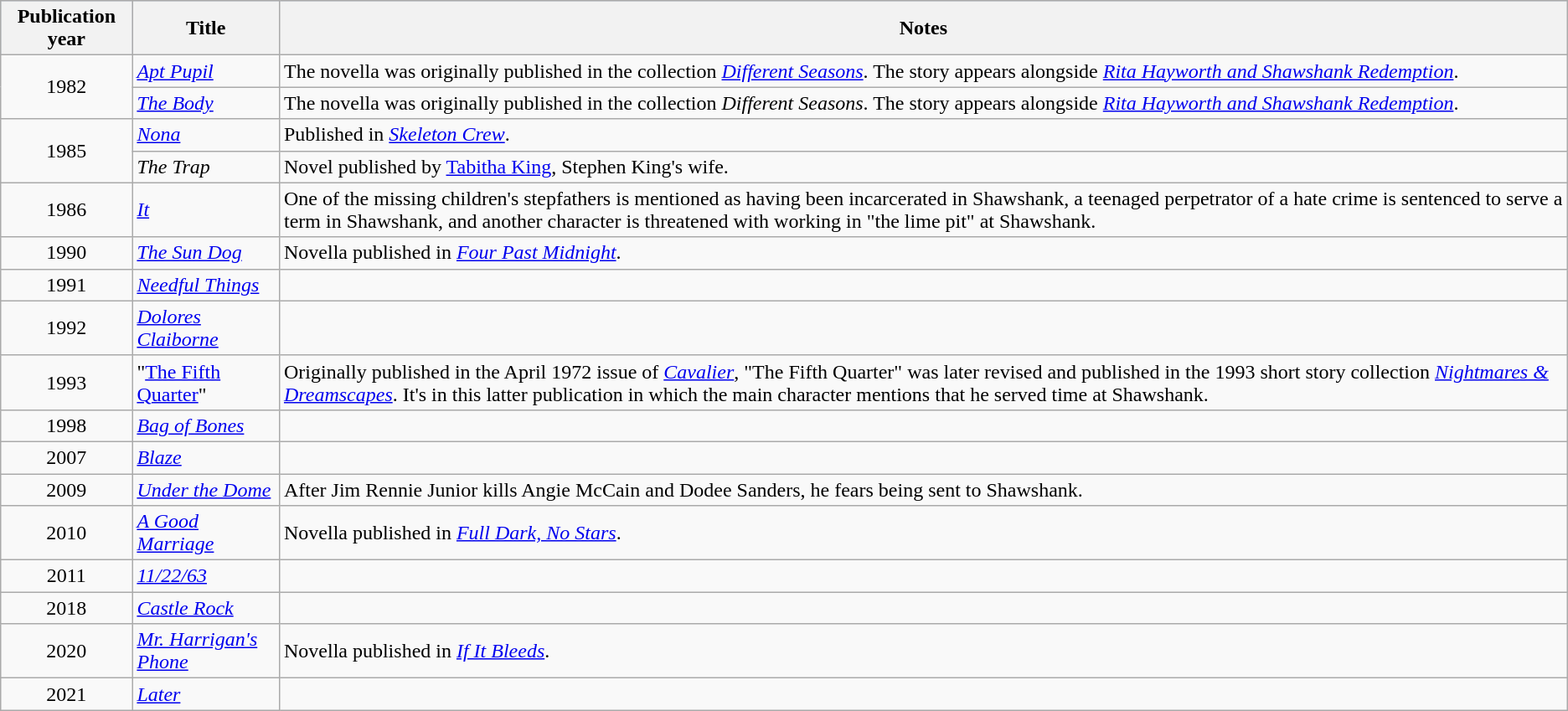<table class="wikitable">
<tr style="background:#b0c4de; text-align:center;">
<th>Publication year</th>
<th>Title</th>
<th>Notes</th>
</tr>
<tr>
<td style="text-align:center;" rowspan=2>1982</td>
<td><em><a href='#'>Apt Pupil</a></em></td>
<td>The novella was originally published in the collection <em><a href='#'>Different Seasons</a></em>. The story appears alongside <em><a href='#'>Rita Hayworth and Shawshank Redemption</a></em>.</td>
</tr>
<tr>
<td><em><a href='#'>The Body</a></em></td>
<td>The novella was originally published in the collection <em>Different Seasons</em>. The story appears alongside <em><a href='#'>Rita Hayworth and Shawshank Redemption</a></em>.</td>
</tr>
<tr>
<td style="text-align:center;" rowspan=2>1985</td>
<td><em><a href='#'>Nona</a></em></td>
<td>Published in <em><a href='#'>Skeleton Crew</a></em>.</td>
</tr>
<tr>
<td><em>The Trap</em></td>
<td>Novel published by <a href='#'>Tabitha King</a>, Stephen King's wife.</td>
</tr>
<tr>
<td style="text-align:center;">1986</td>
<td><em><a href='#'>It</a></em></td>
<td>One of the missing children's stepfathers is mentioned as having been incarcerated in Shawshank, a teenaged perpetrator of a hate crime is sentenced to serve a term in Shawshank, and another character is threatened with working in "the lime pit" at Shawshank.</td>
</tr>
<tr>
<td style="text-align:center;">1990</td>
<td><em><a href='#'>The Sun Dog</a></em></td>
<td>Novella published in <em><a href='#'>Four Past Midnight</a></em>.</td>
</tr>
<tr>
<td style="text-align:center;">1991</td>
<td><em><a href='#'>Needful Things</a></em></td>
<td></td>
</tr>
<tr>
<td style="text-align:center;">1992</td>
<td><em><a href='#'>Dolores Claiborne</a></em></td>
<td></td>
</tr>
<tr>
<td style="text-align:center;">1993</td>
<td>"<a href='#'>The Fifth Quarter</a>"</td>
<td>Originally published in the April 1972 issue of <em><a href='#'>Cavalier</a></em>, "The Fifth Quarter" was later revised and published in the 1993 short story collection <em><a href='#'>Nightmares & Dreamscapes</a></em>. It's in this latter publication in which the main character mentions that he served time at Shawshank.</td>
</tr>
<tr>
<td style="text-align:center;">1998</td>
<td><em><a href='#'>Bag of Bones</a></em></td>
<td></td>
</tr>
<tr>
<td style="text-align:center;">2007</td>
<td><em><a href='#'>Blaze</a></em></td>
<td></td>
</tr>
<tr>
<td style="text-align:center;">2009</td>
<td><em><a href='#'>Under the Dome</a></em></td>
<td>After Jim Rennie Junior kills Angie McCain and Dodee Sanders, he fears being sent to Shawshank.</td>
</tr>
<tr>
<td style="text-align:center;">2010</td>
<td><em><a href='#'>A Good Marriage</a></em></td>
<td>Novella published in <em><a href='#'>Full Dark, No Stars</a></em>.</td>
</tr>
<tr>
<td style="text-align:center;">2011</td>
<td><em><a href='#'>11/22/63</a></em></td>
<td></td>
</tr>
<tr>
<td style="text-align:center;">2018</td>
<td><em><a href='#'>Castle Rock</a></em></td>
<td></td>
</tr>
<tr>
<td style="text-align:center;">2020</td>
<td><em><a href='#'>Mr. Harrigan's Phone</a></em></td>
<td>Novella published in <em><a href='#'>If It Bleeds</a></em>.</td>
</tr>
<tr>
<td style="text-align:center;">2021</td>
<td><em><a href='#'>Later</a></em></td>
<td></td>
</tr>
</table>
